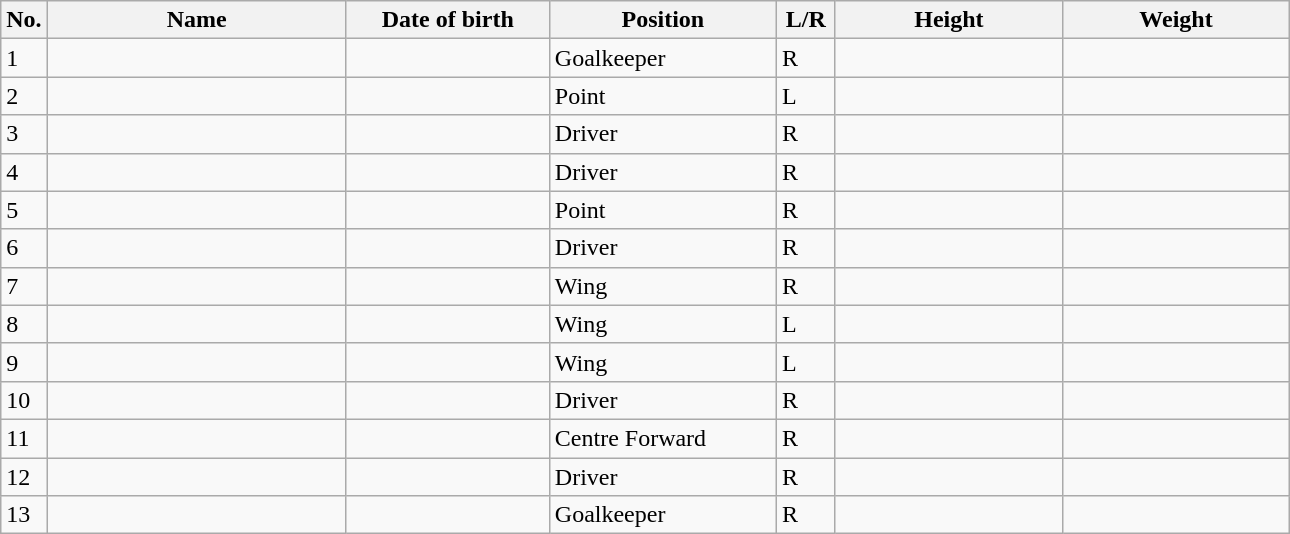<table class=wikitable sortable style=font-size:100%; text-align:center;>
<tr>
<th>No.</th>
<th style=width:12em>Name</th>
<th style=width:8em>Date of birth</th>
<th style=width:9em>Position</th>
<th style=width:2em>L/R</th>
<th style=width:9em>Height</th>
<th style=width:9em>Weight</th>
</tr>
<tr>
<td>1</td>
<td align=left></td>
<td align=right></td>
<td>Goalkeeper</td>
<td>R</td>
<td></td>
<td></td>
</tr>
<tr>
<td>2</td>
<td align=left></td>
<td align=right></td>
<td>Point</td>
<td>L</td>
<td></td>
<td></td>
</tr>
<tr>
<td>3</td>
<td align=left></td>
<td align=right></td>
<td>Driver</td>
<td>R</td>
<td></td>
<td></td>
</tr>
<tr>
<td>4</td>
<td align=left></td>
<td align=right></td>
<td>Driver</td>
<td>R</td>
<td></td>
<td></td>
</tr>
<tr>
<td>5</td>
<td align=left></td>
<td align=right></td>
<td>Point</td>
<td>R</td>
<td></td>
<td></td>
</tr>
<tr>
<td>6</td>
<td align=left></td>
<td align=right></td>
<td>Driver</td>
<td>R</td>
<td></td>
<td></td>
</tr>
<tr>
<td>7</td>
<td align=left></td>
<td align=right></td>
<td>Wing</td>
<td>R</td>
<td></td>
<td></td>
</tr>
<tr>
<td>8</td>
<td align=left></td>
<td align=right></td>
<td>Wing</td>
<td>L</td>
<td></td>
<td></td>
</tr>
<tr>
<td>9</td>
<td align=left></td>
<td align=right></td>
<td>Wing</td>
<td>L</td>
<td></td>
<td></td>
</tr>
<tr>
<td>10</td>
<td align=left></td>
<td align=right></td>
<td>Driver</td>
<td>R</td>
<td></td>
<td></td>
</tr>
<tr>
<td>11</td>
<td align=left></td>
<td align=right></td>
<td>Centre Forward</td>
<td>R</td>
<td></td>
<td></td>
</tr>
<tr>
<td>12</td>
<td align=left></td>
<td align=right></td>
<td>Driver</td>
<td>R</td>
<td></td>
<td></td>
</tr>
<tr>
<td>13</td>
<td align=left></td>
<td align=right></td>
<td>Goalkeeper</td>
<td>R</td>
<td></td>
<td></td>
</tr>
</table>
